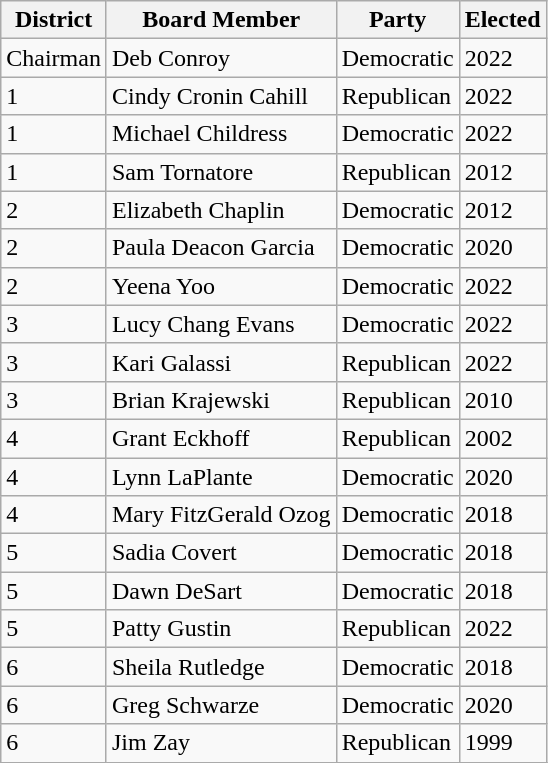<table class="wikitable sortable">
<tr>
<th>District</th>
<th>Board Member</th>
<th>Party</th>
<th>Elected</th>
</tr>
<tr>
<td>Chairman</td>
<td>Deb Conroy</td>
<td>Democratic</td>
<td>2022</td>
</tr>
<tr>
<td>1</td>
<td>Cindy Cronin Cahill</td>
<td>Republican</td>
<td>2022</td>
</tr>
<tr>
<td>1</td>
<td>Michael Childress</td>
<td>Democratic</td>
<td>2022</td>
</tr>
<tr>
<td>1</td>
<td>Sam Tornatore</td>
<td>Republican</td>
<td>2012</td>
</tr>
<tr>
<td>2</td>
<td>Elizabeth Chaplin</td>
<td>Democratic</td>
<td>2012</td>
</tr>
<tr>
<td>2</td>
<td>Paula Deacon Garcia</td>
<td>Democratic</td>
<td>2020</td>
</tr>
<tr>
<td>2</td>
<td>Yeena Yoo</td>
<td>Democratic</td>
<td>2022</td>
</tr>
<tr>
<td>3</td>
<td>Lucy Chang Evans</td>
<td>Democratic</td>
<td>2022</td>
</tr>
<tr>
<td>3</td>
<td>Kari Galassi</td>
<td>Republican</td>
<td>2022</td>
</tr>
<tr>
<td>3</td>
<td>Brian Krajewski</td>
<td>Republican</td>
<td>2010</td>
</tr>
<tr>
<td>4</td>
<td>Grant Eckhoff</td>
<td>Republican</td>
<td>2002</td>
</tr>
<tr>
<td>4</td>
<td>Lynn LaPlante</td>
<td>Democratic</td>
<td>2020</td>
</tr>
<tr>
<td>4</td>
<td>Mary FitzGerald Ozog</td>
<td>Democratic</td>
<td>2018</td>
</tr>
<tr>
<td>5</td>
<td>Sadia Covert</td>
<td>Democratic</td>
<td>2018</td>
</tr>
<tr>
<td>5</td>
<td>Dawn DeSart</td>
<td>Democratic</td>
<td>2018</td>
</tr>
<tr>
<td>5</td>
<td>Patty Gustin</td>
<td>Republican</td>
<td>2022</td>
</tr>
<tr>
<td>6</td>
<td>Sheila Rutledge</td>
<td>Democratic</td>
<td>2018</td>
</tr>
<tr>
<td>6</td>
<td>Greg Schwarze</td>
<td>Democratic</td>
<td>2020</td>
</tr>
<tr>
<td>6</td>
<td>Jim Zay</td>
<td>Republican</td>
<td>1999</td>
</tr>
<tr>
</tr>
</table>
